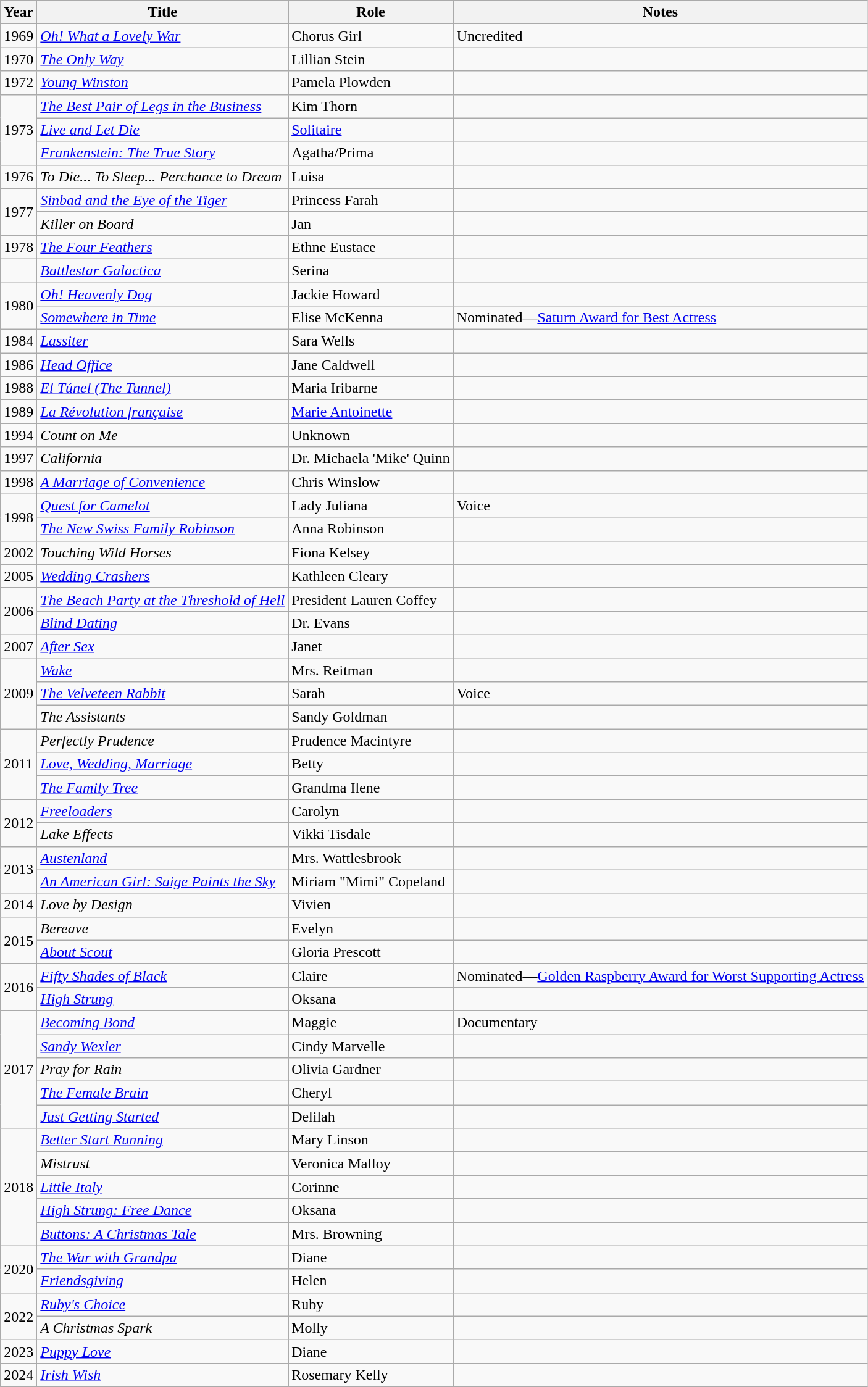<table class="wikitable sortable">
<tr>
<th>Year</th>
<th>Title</th>
<th>Role</th>
<th>Notes</th>
</tr>
<tr>
<td>1969</td>
<td><em><a href='#'>Oh! What a Lovely War</a></em></td>
<td>Chorus Girl</td>
<td>Uncredited</td>
</tr>
<tr>
<td>1970</td>
<td><em><a href='#'>The Only Way</a></em></td>
<td>Lillian Stein</td>
<td></td>
</tr>
<tr>
<td>1972</td>
<td><em><a href='#'>Young Winston</a></em></td>
<td>Pamela Plowden</td>
<td></td>
</tr>
<tr>
<td rowspan="3">1973</td>
<td><em><a href='#'>The Best Pair of Legs in the Business</a></em></td>
<td>Kim Thorn</td>
<td></td>
</tr>
<tr>
<td><em><a href='#'>Live and Let Die</a></em></td>
<td><a href='#'>Solitaire</a></td>
<td></td>
</tr>
<tr>
<td><em><a href='#'>Frankenstein: The True Story</a></em></td>
<td>Agatha/Prima</td>
<td></td>
</tr>
<tr>
<td>1976</td>
<td><em>To Die... To Sleep... Perchance to Dream</em></td>
<td>Luisa</td>
<td></td>
</tr>
<tr>
<td rowspan="2">1977</td>
<td><em><a href='#'>Sinbad and the Eye of the Tiger</a></em></td>
<td>Princess Farah</td>
<td></td>
</tr>
<tr>
<td><em>Killer on Board</em></td>
<td>Jan</td>
<td></td>
</tr>
<tr>
<td>1978</td>
<td><em><a href='#'>The Four Feathers</a></em></td>
<td>Ethne Eustace</td>
<td></td>
</tr>
<tr>
<td></td>
<td><em><a href='#'>Battlestar Galactica</a></em></td>
<td>Serina</td>
<td></td>
</tr>
<tr>
<td rowspan="2">1980</td>
<td><em><a href='#'>Oh! Heavenly Dog</a></em></td>
<td>Jackie Howard</td>
<td></td>
</tr>
<tr>
<td><em><a href='#'>Somewhere in Time</a></em></td>
<td>Elise McKenna</td>
<td>Nominated—<a href='#'>Saturn Award for Best Actress</a></td>
</tr>
<tr>
<td>1984</td>
<td><em><a href='#'>Lassiter</a></em></td>
<td>Sara Wells</td>
<td></td>
</tr>
<tr>
<td>1986</td>
<td><em><a href='#'>Head Office</a></em></td>
<td>Jane Caldwell</td>
<td></td>
</tr>
<tr>
<td>1988</td>
<td><em><a href='#'> El Túnel (The Tunnel)</a></em></td>
<td>Maria Iribarne</td>
<td></td>
</tr>
<tr>
<td>1989</td>
<td><em><a href='#'>La Révolution française</a></em></td>
<td><a href='#'>Marie Antoinette</a></td>
<td></td>
</tr>
<tr>
<td>1994</td>
<td><em>Count on Me</em></td>
<td>Unknown</td>
<td></td>
</tr>
<tr>
<td>1997</td>
<td><em>California</em></td>
<td>Dr. Michaela 'Mike' Quinn</td>
<td></td>
</tr>
<tr>
<td>1998</td>
<td><em><a href='#'>A Marriage of Convenience</a></em></td>
<td>Chris Winslow</td>
<td></td>
</tr>
<tr>
<td rowspan="2">1998</td>
<td><em><a href='#'>Quest for Camelot</a></em></td>
<td>Lady Juliana</td>
<td>Voice</td>
</tr>
<tr>
<td><em><a href='#'>The New Swiss Family Robinson</a></em></td>
<td>Anna Robinson</td>
<td></td>
</tr>
<tr>
<td>2002</td>
<td><em>Touching Wild Horses</em></td>
<td>Fiona Kelsey</td>
<td></td>
</tr>
<tr>
<td>2005</td>
<td><em><a href='#'>Wedding Crashers</a></em></td>
<td>Kathleen Cleary</td>
<td></td>
</tr>
<tr>
<td rowspan="2">2006</td>
<td><em><a href='#'>The Beach Party at the Threshold of Hell</a></em></td>
<td>President Lauren Coffey</td>
<td></td>
</tr>
<tr>
<td><em><a href='#'>Blind Dating</a></em></td>
<td>Dr. Evans</td>
<td></td>
</tr>
<tr>
<td>2007</td>
<td><em><a href='#'>After Sex</a></em></td>
<td>Janet</td>
<td></td>
</tr>
<tr>
<td rowspan="3">2009</td>
<td><em><a href='#'>Wake</a></em></td>
<td>Mrs. Reitman</td>
<td></td>
</tr>
<tr>
<td><em><a href='#'>The Velveteen Rabbit</a></em></td>
<td>Sarah</td>
<td>Voice</td>
</tr>
<tr>
<td><em>The Assistants</em></td>
<td>Sandy Goldman</td>
<td></td>
</tr>
<tr>
<td rowspan="3">2011</td>
<td><em>Perfectly Prudence</em></td>
<td>Prudence Macintyre</td>
<td></td>
</tr>
<tr>
<td><em><a href='#'>Love, Wedding, Marriage</a></em></td>
<td>Betty</td>
<td></td>
</tr>
<tr>
<td><em><a href='#'>The Family Tree</a></em></td>
<td>Grandma Ilene</td>
<td></td>
</tr>
<tr>
<td rowspan="2">2012</td>
<td><em><a href='#'>Freeloaders</a></em></td>
<td>Carolyn</td>
<td></td>
</tr>
<tr>
<td><em>Lake Effects</em></td>
<td>Vikki Tisdale</td>
<td></td>
</tr>
<tr>
<td rowspan="2">2013</td>
<td><em><a href='#'>Austenland</a></em></td>
<td>Mrs. Wattlesbrook</td>
<td></td>
</tr>
<tr>
<td><em><a href='#'>An American Girl: Saige Paints the Sky</a></em></td>
<td>Miriam "Mimi" Copeland</td>
<td></td>
</tr>
<tr>
<td>2014</td>
<td><em>Love by Design</em></td>
<td>Vivien</td>
<td></td>
</tr>
<tr>
<td rowspan="2">2015</td>
<td><em>Bereave</em></td>
<td>Evelyn</td>
<td></td>
</tr>
<tr>
<td><em><a href='#'>About Scout</a></em></td>
<td>Gloria Prescott</td>
<td></td>
</tr>
<tr>
<td rowspan="2">2016</td>
<td><em><a href='#'>Fifty Shades of Black</a></em></td>
<td>Claire</td>
<td>Nominated—<a href='#'>Golden Raspberry Award for Worst Supporting Actress</a></td>
</tr>
<tr>
<td><em><a href='#'>High Strung</a></em></td>
<td>Oksana</td>
<td></td>
</tr>
<tr>
<td rowspan="5">2017</td>
<td><em><a href='#'>Becoming Bond</a></em></td>
<td>Maggie</td>
<td>Documentary</td>
</tr>
<tr>
<td><em><a href='#'>Sandy Wexler</a></em></td>
<td>Cindy Marvelle</td>
<td></td>
</tr>
<tr>
<td><em>Pray for Rain</em></td>
<td>Olivia Gardner</td>
<td></td>
</tr>
<tr>
<td><em><a href='#'>The Female Brain</a></em></td>
<td>Cheryl</td>
<td></td>
</tr>
<tr>
<td><em><a href='#'>Just Getting Started</a></em></td>
<td>Delilah</td>
<td></td>
</tr>
<tr>
<td rowspan="5">2018</td>
<td><em><a href='#'>Better Start Running</a></em></td>
<td>Mary Linson</td>
<td></td>
</tr>
<tr>
<td><em>Mistrust</em></td>
<td>Veronica Malloy</td>
<td></td>
</tr>
<tr>
<td><em><a href='#'>Little Italy</a></em></td>
<td>Corinne</td>
<td></td>
</tr>
<tr>
<td><em><a href='#'>High Strung: Free Dance</a></em></td>
<td>Oksana</td>
<td></td>
</tr>
<tr>
<td><em><a href='#'>Buttons: A Christmas Tale</a></em></td>
<td>Mrs. Browning</td>
<td></td>
</tr>
<tr>
<td rowspan="2">2020</td>
<td><em><a href='#'>The War with Grandpa</a></em></td>
<td>Diane</td>
<td></td>
</tr>
<tr>
<td><em><a href='#'>Friendsgiving</a></em></td>
<td>Helen</td>
<td></td>
</tr>
<tr>
<td rowspan="2">2022</td>
<td><em><a href='#'>Ruby's Choice</a></em></td>
<td>Ruby</td>
<td></td>
</tr>
<tr>
<td><em>A Christmas Spark</em></td>
<td>Molly</td>
<td></td>
</tr>
<tr>
<td>2023</td>
<td><em><a href='#'>Puppy Love</a></em></td>
<td>Diane</td>
<td></td>
</tr>
<tr>
<td>2024</td>
<td><em><a href='#'>Irish Wish</a></em></td>
<td>Rosemary Kelly</td>
<td></td>
</tr>
</table>
